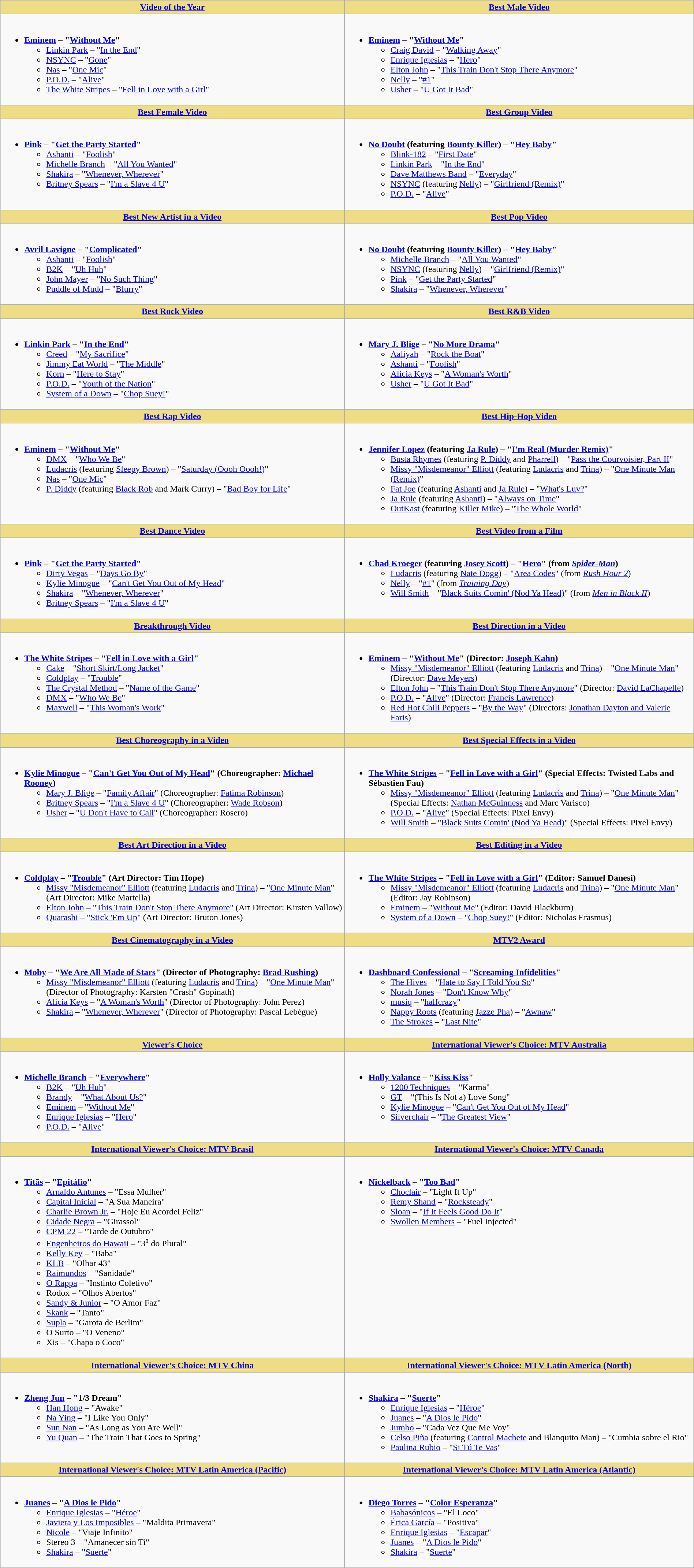<table class=wikitable style="width:100%">
<tr>
<th style="background:#EEDD85; width=50%"><a href='#'>Video of the Year</a></th>
<th style="background:#EEDD85; width=50%"><a href='#'>Best Male Video</a></th>
</tr>
<tr>
<td valign="top"><br><ul><li><strong><a href='#'>Eminem</a> – "<a href='#'>Without Me</a>"</strong><ul><li><a href='#'>Linkin Park</a> – "<a href='#'>In the End</a>"</li><li><a href='#'>NSYNC</a> – "<a href='#'>Gone</a>"</li><li><a href='#'>Nas</a> – "<a href='#'>One Mic</a>"</li><li><a href='#'>P.O.D.</a> – "<a href='#'>Alive</a>"</li><li><a href='#'>The White Stripes</a> – "<a href='#'>Fell in Love with a Girl</a>"</li></ul></li></ul></td>
<td valign="top"><br><ul><li><strong><a href='#'>Eminem</a> – "<a href='#'>Without Me</a>"</strong><ul><li><a href='#'>Craig David</a> – "<a href='#'>Walking Away</a>"</li><li><a href='#'>Enrique Iglesias</a> – "<a href='#'>Hero</a>"</li><li><a href='#'>Elton John</a> – "<a href='#'>This Train Don't Stop There Anymore</a>"</li><li><a href='#'>Nelly</a> – "<a href='#'>#1</a>"</li><li><a href='#'>Usher</a> – "<a href='#'>U Got It Bad</a>"</li></ul></li></ul></td>
</tr>
<tr>
<th style="background:#EEDD85; width=50%"><a href='#'>Best Female Video</a></th>
<th style="background:#EEDD85; width=50%"><a href='#'>Best Group Video</a></th>
</tr>
<tr>
<td valign="top"><br><ul><li><strong><a href='#'>Pink</a> – "<a href='#'>Get the Party Started</a>"</strong><ul><li><a href='#'>Ashanti</a> – "<a href='#'>Foolish</a>"</li><li><a href='#'>Michelle Branch</a> – "<a href='#'>All You Wanted</a>"</li><li><a href='#'>Shakira</a> – "<a href='#'>Whenever, Wherever</a>"</li><li><a href='#'>Britney Spears</a> – "<a href='#'>I'm a Slave 4 U</a>"</li></ul></li></ul></td>
<td valign="top"><br><ul><li><strong><a href='#'>No Doubt</a> (featuring <a href='#'>Bounty Killer</a>) – "<a href='#'>Hey Baby</a>"</strong><ul><li><a href='#'>Blink-182</a> – "<a href='#'>First Date</a>"</li><li><a href='#'>Linkin Park</a> – "<a href='#'>In the End</a>"</li><li><a href='#'>Dave Matthews Band</a> – "<a href='#'>Everyday</a>"</li><li><a href='#'>NSYNC</a> (featuring <a href='#'>Nelly</a>) – "<a href='#'>Girlfriend (Remix)</a>"</li><li><a href='#'>P.O.D.</a> – "<a href='#'>Alive</a>"</li></ul></li></ul></td>
</tr>
<tr>
<th style="background:#EEDD85; width=50%"><a href='#'>Best New Artist in a Video</a></th>
<th style="background:#EEDD85; width=50%"><a href='#'>Best Pop Video</a></th>
</tr>
<tr>
<td valign="top"><br><ul><li><strong><a href='#'>Avril Lavigne</a> – "<a href='#'>Complicated</a>"</strong><ul><li><a href='#'>Ashanti</a> – "<a href='#'>Foolish</a>"</li><li><a href='#'>B2K</a> – "<a href='#'>Uh Huh</a>"</li><li><a href='#'>John Mayer</a> – "<a href='#'>No Such Thing</a>"</li><li><a href='#'>Puddle of Mudd</a> – "<a href='#'>Blurry</a>"</li></ul></li></ul></td>
<td valign="top"><br><ul><li><strong><a href='#'>No Doubt</a> (featuring <a href='#'>Bounty Killer</a>) – "<a href='#'>Hey Baby</a>"</strong><ul><li><a href='#'>Michelle Branch</a> – "<a href='#'>All You Wanted</a>"</li><li><a href='#'>NSYNC</a> (featuring <a href='#'>Nelly</a>) – "<a href='#'>Girlfriend (Remix)</a>"</li><li><a href='#'>Pink</a> – "<a href='#'>Get the Party Started</a>"</li><li><a href='#'>Shakira</a> – "<a href='#'>Whenever, Wherever</a>"</li></ul></li></ul></td>
</tr>
<tr>
<th style="background:#EEDD85; width=50%"><a href='#'>Best Rock Video</a></th>
<th style="background:#EEDD85; width=50%"><a href='#'>Best R&B Video</a></th>
</tr>
<tr>
<td valign="top"><br><ul><li><strong><a href='#'>Linkin Park</a> – "<a href='#'>In the End</a>"</strong><ul><li><a href='#'>Creed</a> – "<a href='#'>My Sacrifice</a>"</li><li><a href='#'>Jimmy Eat World</a> – "<a href='#'>The Middle</a>"</li><li><a href='#'>Korn</a> – "<a href='#'>Here to Stay</a>"</li><li><a href='#'>P.O.D.</a> – "<a href='#'>Youth of the Nation</a>"</li><li><a href='#'>System of a Down</a> – "<a href='#'>Chop Suey!</a>"</li></ul></li></ul></td>
<td valign="top"><br><ul><li><strong><a href='#'>Mary J. Blige</a> – "<a href='#'>No More Drama</a>"</strong><ul><li><a href='#'>Aaliyah</a> – "<a href='#'>Rock the Boat</a>"</li><li><a href='#'>Ashanti</a> – "<a href='#'>Foolish</a>"</li><li><a href='#'>Alicia Keys</a> – "<a href='#'>A Woman's Worth</a>"</li><li><a href='#'>Usher</a> – "<a href='#'>U Got It Bad</a>"</li></ul></li></ul></td>
</tr>
<tr>
<th style="background:#EEDD85; width=50%"><a href='#'>Best Rap Video</a></th>
<th style="background:#EEDD85; width=50%"><a href='#'>Best Hip-Hop Video</a></th>
</tr>
<tr>
<td valign="top"><br><ul><li><strong><a href='#'>Eminem</a> – "<a href='#'>Without Me</a>"</strong><ul><li><a href='#'>DMX</a> – "<a href='#'>Who We Be</a>"</li><li><a href='#'>Ludacris</a> (featuring <a href='#'>Sleepy Brown</a>) – "<a href='#'>Saturday (Oooh Oooh!)</a>"</li><li><a href='#'>Nas</a> – "<a href='#'>One Mic</a>"</li><li><a href='#'>P. Diddy</a> (featuring <a href='#'>Black Rob</a> and Mark Curry) – "<a href='#'>Bad Boy for Life</a>"</li></ul></li></ul></td>
<td valign="top"><br><ul><li><strong><a href='#'>Jennifer Lopez</a> (featuring <a href='#'>Ja Rule</a>) – "<a href='#'>I'm Real (Murder Remix)</a>"</strong><ul><li><a href='#'>Busta Rhymes</a> (featuring <a href='#'>P. Diddy</a> and <a href='#'>Pharrell</a>) – "<a href='#'>Pass the Courvoisier, Part II</a>"</li><li><a href='#'>Missy "Misdemeanor" Elliott</a> (featuring <a href='#'>Ludacris</a> and <a href='#'>Trina</a>) – "<a href='#'>One Minute Man (Remix)</a>"</li><li><a href='#'>Fat Joe</a> (featuring <a href='#'>Ashanti</a> and <a href='#'>Ja Rule</a>) – "<a href='#'>What's Luv?</a>"</li><li><a href='#'>Ja Rule</a> (featuring <a href='#'>Ashanti</a>) – "<a href='#'>Always on Time</a>"</li><li><a href='#'>OutKast</a> (featuring <a href='#'>Killer Mike</a>) – "<a href='#'>The Whole World</a>"</li></ul></li></ul></td>
</tr>
<tr>
<th style="background:#EEDD85; width=50%"><a href='#'>Best Dance Video</a></th>
<th style="background:#EEDD85; width=50%"><a href='#'>Best Video from a Film</a></th>
</tr>
<tr>
<td valign="top"><br><ul><li><strong><a href='#'>Pink</a> – "<a href='#'>Get the Party Started</a>"</strong><ul><li><a href='#'>Dirty Vegas</a> – "<a href='#'>Days Go By</a>"</li><li><a href='#'>Kylie Minogue</a> – "<a href='#'>Can't Get You Out of My Head</a>"</li><li><a href='#'>Shakira</a> – "<a href='#'>Whenever, Wherever</a>"</li><li><a href='#'>Britney Spears</a> – "<a href='#'>I'm a Slave 4 U</a>"</li></ul></li></ul></td>
<td valign="top"><br><ul><li><strong><a href='#'>Chad Kroeger</a> (featuring <a href='#'>Josey Scott</a>) – "<a href='#'>Hero</a>" (from <em><a href='#'>Spider-Man</a></em>)</strong><ul><li><a href='#'>Ludacris</a> (featuring <a href='#'>Nate Dogg</a>) – "<a href='#'>Area Codes</a>" (from <em><a href='#'>Rush Hour 2</a></em>)</li><li><a href='#'>Nelly</a> – "<a href='#'>#1</a>" (from <em><a href='#'>Training Day</a></em>)</li><li><a href='#'>Will Smith</a> – "<a href='#'>Black Suits Comin' (Nod Ya Head)</a>" (from <em><a href='#'>Men in Black II</a></em>)</li></ul></li></ul></td>
</tr>
<tr>
<th style="background:#EEDD85; width=50%"><a href='#'>Breakthrough Video</a></th>
<th style="background:#EEDD85; width=50%"><a href='#'>Best Direction in a Video</a></th>
</tr>
<tr>
<td valign="top"><br><ul><li><strong><a href='#'>The White Stripes</a> – "<a href='#'>Fell in Love with a Girl</a>"</strong><ul><li><a href='#'>Cake</a> – "<a href='#'>Short Skirt/Long Jacket</a>"</li><li><a href='#'>Coldplay</a> – "<a href='#'>Trouble</a>"</li><li><a href='#'>The Crystal Method</a> – "<a href='#'>Name of the Game</a>"</li><li><a href='#'>DMX</a> – "<a href='#'>Who We Be</a>"</li><li><a href='#'>Maxwell</a> – "<a href='#'>This Woman's Work</a>"</li></ul></li></ul></td>
<td valign="top"><br><ul><li><strong><a href='#'>Eminem</a> – "<a href='#'>Without Me</a>" (Director: <a href='#'>Joseph Kahn</a>)</strong><ul><li><a href='#'>Missy "Misdemeanor" Elliott</a> (featuring <a href='#'>Ludacris</a> and <a href='#'>Trina</a>) – "<a href='#'>One Minute Man</a>" (Director: <a href='#'>Dave Meyers</a>)</li><li><a href='#'>Elton John</a> – "<a href='#'>This Train Don't Stop There Anymore</a>" (Director: <a href='#'>David LaChapelle</a>)</li><li><a href='#'>P.O.D.</a> – "<a href='#'>Alive</a>" (Director: <a href='#'>Francis Lawrence</a>)</li><li><a href='#'>Red Hot Chili Peppers</a> – "<a href='#'>By the Way</a>" (Directors: <a href='#'>Jonathan Dayton and Valerie Faris</a>)</li></ul></li></ul></td>
</tr>
<tr>
<th style="background:#EEDD85; width=50%"><a href='#'>Best Choreography in a Video</a></th>
<th style="background:#EEDD85; width=50%"><a href='#'>Best Special Effects in a Video</a></th>
</tr>
<tr>
<td valign="top"><br><ul><li><strong><a href='#'>Kylie Minogue</a> – "<a href='#'>Can't Get You Out of My Head</a>" (Choreographer: <a href='#'>Michael Rooney</a>)</strong><ul><li><a href='#'>Mary J. Blige</a> – "<a href='#'>Family Affair</a>" (Choreographer: <a href='#'>Fatima Robinson</a>)</li><li><a href='#'>Britney Spears</a> – "<a href='#'>I'm a Slave 4 U</a>" (Choreographer: <a href='#'>Wade Robson</a>)</li><li><a href='#'>Usher</a> – "<a href='#'>U Don't Have to Call</a>" (Choreographer: Rosero)</li></ul></li></ul></td>
<td valign="top"><br><ul><li><strong><a href='#'>The White Stripes</a> – "<a href='#'>Fell in Love with a Girl</a>" (Special Effects: Twisted Labs and Sébastien Fau)</strong><ul><li><a href='#'>Missy "Misdemeanor" Elliott</a> (featuring <a href='#'>Ludacris</a> and <a href='#'>Trina</a>) – "<a href='#'>One Minute Man</a>" (Special Effects: <a href='#'>Nathan McGuinness</a> and Marc Varisco)</li><li><a href='#'>P.O.D.</a> – "<a href='#'>Alive</a>" (Special Effects: Pixel Envy)</li><li><a href='#'>Will Smith</a> – "<a href='#'>Black Suits Comin' (Nod Ya Head)</a>" (Special Effects: Pixel Envy)</li></ul></li></ul></td>
</tr>
<tr>
<th style="background:#EEDD85; width=50%"><a href='#'>Best Art Direction in a Video</a></th>
<th style="background:#EEDD85; width=50%"><a href='#'>Best Editing in a Video</a></th>
</tr>
<tr>
<td valign="top"><br><ul><li><strong><a href='#'>Coldplay</a> – "<a href='#'>Trouble</a>" (Art Director: Tim Hope)</strong><ul><li><a href='#'>Missy "Misdemeanor" Elliott</a> (featuring <a href='#'>Ludacris</a> and <a href='#'>Trina</a>) – "<a href='#'>One Minute Man</a>" (Art Director: Mike Martella)</li><li><a href='#'>Elton John</a> – "<a href='#'>This Train Don't Stop There Anymore</a>" (Art Director: Kirsten Vallow)</li><li><a href='#'>Quarashi</a> – "<a href='#'>Stick 'Em Up</a>" (Art Director: Bruton Jones)</li></ul></li></ul></td>
<td valign="top"><br><ul><li><strong><a href='#'>The White Stripes</a> – "<a href='#'>Fell in Love with a Girl</a>" (Editor: Samuel Danesi)</strong><ul><li><a href='#'>Missy "Misdemeanor" Elliott</a> (featuring <a href='#'>Ludacris</a> and <a href='#'>Trina</a>) – "<a href='#'>One Minute Man</a>" (Editor: Jay Robinson)</li><li><a href='#'>Eminem</a> – "<a href='#'>Without Me</a>" (Editor: David Blackburn)</li><li><a href='#'>System of a Down</a> – "<a href='#'>Chop Suey!</a>" (Editor: Nicholas Erasmus)</li></ul></li></ul></td>
</tr>
<tr>
<th style="background:#EEDD85; width=50%"><a href='#'>Best Cinematography in a Video</a></th>
<th style="background:#EEDD85; width=50%"><a href='#'>MTV2 Award</a></th>
</tr>
<tr>
<td valign="top"><br><ul><li><strong><a href='#'>Moby</a> – "<a href='#'>We Are All Made of Stars</a>" (Director of Photography: <a href='#'>Brad Rushing</a>)</strong><ul><li><a href='#'>Missy "Misdemeanor" Elliott</a> (featuring <a href='#'>Ludacris</a> and <a href='#'>Trina</a>) – "<a href='#'>One Minute Man</a>" (Director of Photography: Karsten "Crash" Gopinath)</li><li><a href='#'>Alicia Keys</a> – "<a href='#'>A Woman's Worth</a>" (Director of Photography: John Perez)</li><li><a href='#'>Shakira</a> – "<a href='#'>Whenever, Wherever</a>" (Director of Photography: Pascal Lebègue)</li></ul></li></ul></td>
<td valign="top"><br><ul><li><strong><a href='#'>Dashboard Confessional</a> – "<a href='#'>Screaming Infidelities</a>"</strong><ul><li><a href='#'>The Hives</a> – "<a href='#'>Hate to Say I Told You So</a>"</li><li><a href='#'>Norah Jones</a> – "<a href='#'>Don't Know Why</a>"</li><li><a href='#'>musiq</a> – "<a href='#'>halfcrazy</a>"</li><li><a href='#'>Nappy Roots</a> (featuring <a href='#'>Jazze Pha</a>) – "<a href='#'>Awnaw</a>"</li><li><a href='#'>The Strokes</a> – "<a href='#'>Last Nite</a>"</li></ul></li></ul></td>
</tr>
<tr>
<th style="background:#EEDD85; width=50%"><a href='#'>Viewer's Choice</a></th>
<th style="background:#EEDD85; width=50%"><a href='#'>International Viewer's Choice: MTV Australia</a></th>
</tr>
<tr>
<td valign="top"><br><ul><li><strong><a href='#'>Michelle Branch</a> – "<a href='#'>Everywhere</a>"</strong><ul><li><a href='#'>B2K</a> – "<a href='#'>Uh Huh</a>"</li><li><a href='#'>Brandy</a> – "<a href='#'>What About Us?</a>"</li><li><a href='#'>Eminem</a> – "<a href='#'>Without Me</a>"</li><li><a href='#'>Enrique Iglesias</a> – "<a href='#'>Hero</a>"</li><li><a href='#'>P.O.D.</a> – "<a href='#'>Alive</a>"</li></ul></li></ul></td>
<td valign="top"><br><ul><li><strong><a href='#'>Holly Valance</a> – "<a href='#'>Kiss Kiss</a>"</strong><ul><li><a href='#'>1200 Techniques</a> – "Karma"</li><li><a href='#'>GT</a> – "(This Is Not a) Love Song"</li><li><a href='#'>Kylie Minogue</a> – "<a href='#'>Can't Get You Out of My Head</a>"</li><li><a href='#'>Silverchair</a> – "<a href='#'>The Greatest View</a>"</li></ul></li></ul></td>
</tr>
<tr>
<th style="background:#EEDD85; width=50%"><a href='#'>International Viewer's Choice: MTV Brasil</a></th>
<th style="background:#EEDD85; width=50%"><a href='#'>International Viewer's Choice: MTV Canada</a></th>
</tr>
<tr>
<td valign="top"><br><ul><li><strong><a href='#'>Titãs</a> – "<a href='#'>Epitáfio</a>"</strong><ul><li><a href='#'>Arnaldo Antunes</a> – "Essa Mulher"</li><li><a href='#'>Capital Inicial</a> – "A Sua Maneira"</li><li><a href='#'>Charlie Brown Jr.</a> – "Hoje Eu Acordei Feliz"</li><li><a href='#'>Cidade Negra</a> – "Girassol"</li><li><a href='#'>CPM 22</a> – "Tarde de Outubro"</li><li><a href='#'>Engenheiros do Hawaii</a> – "3<sup>a</sup> do Plural"</li><li><a href='#'>Kelly Key</a> – "Baba"</li><li><a href='#'>KLB</a> – "Olhar 43"</li><li><a href='#'>Raimundos</a> – "Sanidade"</li><li><a href='#'>O Rappa</a> – "Instinto Coletivo"</li><li>Rodox – "Olhos Abertos"</li><li><a href='#'>Sandy & Junior</a> – "O Amor Faz"</li><li><a href='#'>Skank</a> – "Tanto"</li><li><a href='#'>Supla</a> – "Garota de Berlim"</li><li>O Surto – "O Veneno"</li><li>Xis – "Chapa o Coco"</li></ul></li></ul></td>
<td valign="top"><br><ul><li><strong><a href='#'>Nickelback</a> – "<a href='#'>Too Bad</a>"</strong><ul><li><a href='#'>Choclair</a> – "Light It Up"</li><li><a href='#'>Remy Shand</a> – "<a href='#'>Rocksteady</a>"</li><li><a href='#'>Sloan</a> – "<a href='#'>If It Feels Good Do It</a>"</li><li><a href='#'>Swollen Members</a> – "Fuel Injected"</li></ul></li></ul></td>
</tr>
<tr>
<th style="background:#EEDD85; width=50%"><a href='#'>International Viewer's Choice: MTV China</a></th>
<th style="background:#EEDD85; width=50%"><a href='#'>International Viewer's Choice: MTV Latin America (North)</a></th>
</tr>
<tr>
<td valign="top"><br><ul><li><strong><a href='#'>Zheng Jun</a> – "1/3 Dream"</strong><ul><li><a href='#'>Han Hong</a> – "Awake"</li><li><a href='#'>Na Ying</a> – "I Like You Only"</li><li><a href='#'>Sun Nan</a> – "As Long as You Are Well"</li><li><a href='#'>Yu Quan</a> – "The Train That Goes to Spring"</li></ul></li></ul></td>
<td valign="top"><br><ul><li><strong><a href='#'>Shakira</a> – "<a href='#'>Suerte</a>"</strong><ul><li><a href='#'>Enrique Iglesias</a> – "<a href='#'>Héroe</a>"</li><li><a href='#'>Juanes</a> – "<a href='#'>A Dios le Pido</a>"</li><li><a href='#'>Jumbo</a> – "Cada Vez Que Me Voy"</li><li><a href='#'>Celso Piña</a> (featuring <a href='#'>Control Machete</a> and Blanquito Man) – "Cumbia sobre el Rio"</li><li><a href='#'>Paulina Rubio</a> – "<a href='#'>Si Tú Te Vas</a>"</li></ul></li></ul></td>
</tr>
<tr>
<th style="background:#EEDD85; width=50%"><a href='#'>International Viewer's Choice: MTV Latin America (Pacific)</a></th>
<th style="background:#EEDD85; width=50%"><a href='#'>International Viewer's Choice: MTV Latin America (Atlantic)</a></th>
</tr>
<tr>
<td valign="top"><br><ul><li><strong><a href='#'>Juanes</a> – "<a href='#'>A Dios le Pido</a>"</strong><ul><li><a href='#'>Enrique Iglesias</a> – "<a href='#'>Héroe</a>"</li><li><a href='#'>Javiera y Los Imposibles</a> – "Maldita Primavera"</li><li><a href='#'>Nicole</a> – "Viaje Infinito"</li><li>Stereo 3 – "Amanecer sin Ti"</li><li><a href='#'>Shakira</a> – "<a href='#'>Suerte</a>"</li></ul></li></ul></td>
<td valign="top"><br><ul><li><strong><a href='#'>Diego Torres</a> – "<a href='#'>Color Esperanza</a>"</strong><ul><li><a href='#'>Babasónicos</a> – "El Loco"</li><li><a href='#'>Érica García</a> – "Positiva"</li><li><a href='#'>Enrique Iglesias</a> – "<a href='#'>Escapar</a>"</li><li><a href='#'>Juanes</a> – "<a href='#'>A Dios le Pido</a>"</li><li><a href='#'>Shakira</a> – "<a href='#'>Suerte</a>"</li></ul></li></ul></td>
</tr>
</table>
